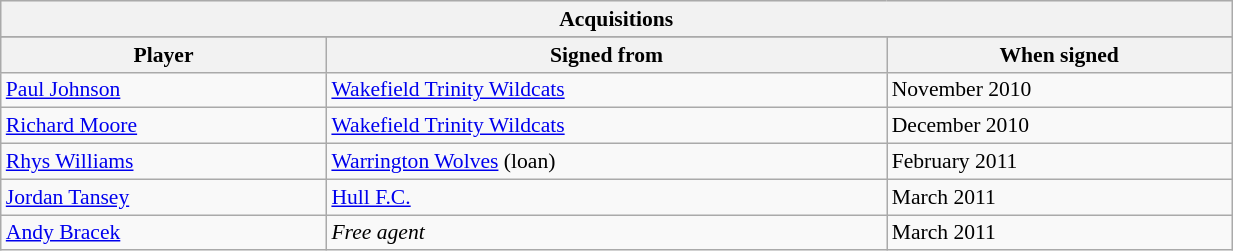<table class="wikitable" width="65%" style="font-size:90%">
<tr bgcolor="#efefef">
<th colspan=11>Acquisitions</th>
</tr>
<tr bgcolor="#efefef">
</tr>
<tr>
<th>Player</th>
<th>Signed from</th>
<th>When signed</th>
</tr>
<tr>
<td><a href='#'>Paul Johnson</a></td>
<td><a href='#'>Wakefield Trinity Wildcats</a></td>
<td>November 2010</td>
</tr>
<tr>
<td><a href='#'>Richard Moore</a></td>
<td><a href='#'>Wakefield Trinity Wildcats</a></td>
<td>December 2010</td>
</tr>
<tr>
<td><a href='#'>Rhys Williams</a></td>
<td><a href='#'>Warrington Wolves</a> (loan)</td>
<td>February 2011</td>
</tr>
<tr>
<td><a href='#'>Jordan Tansey</a></td>
<td><a href='#'>Hull F.C.</a></td>
<td>March 2011</td>
</tr>
<tr>
<td><a href='#'>Andy Bracek</a></td>
<td><em>Free agent</em></td>
<td>March 2011</td>
</tr>
</table>
